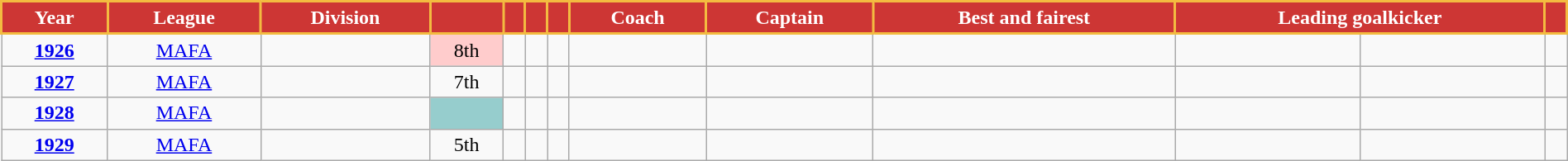<table class="wikitable"; style="width:100%;">
<tr>
<th style="background:#CD3634; color:#FFFFFF; border:solid #F3BB40 2px">Year</th>
<th style="background:#CD3634; color:#FFFFFF; border:solid #F3BB40 2px">League</th>
<th style="background:#CD3634; color:#FFFFFF; border:solid #F3BB40 2px">Division</th>
<th style="background:#CD3634; color:#FFFFFF; border:solid #F3BB40 2px"></th>
<th style="background:#CD3634; color:#FFFFFF; border:solid #F3BB40 2px"></th>
<th style="background:#CD3634; color:#FFFFFF; border:solid #F3BB40 2px"></th>
<th style="background:#CD3634; color:#FFFFFF; border:solid #F3BB40 2px"></th>
<th style="background:#CD3634; color:#FFFFFF; border:solid #F3BB40 2px">Coach</th>
<th style="background:#CD3634; color:#FFFFFF; border:solid #F3BB40 2px">Captain</th>
<th style="background:#CD3634; color:#FFFFFF; border:solid #F3BB40 2px">Best and fairest</th>
<th colspan=2; style="background:#CD3634; color:#FFFFFF; border:solid #F3BB40 2px">Leading goalkicker</th>
<th style="background:#CD3634; color:#FFFFFF; border:solid #F3BB40 2px"></th>
</tr>
<tr>
<td align=center><strong><a href='#'>1926</a></strong></td>
<td align=center><a href='#'>MAFA</a></td>
<td align=center></td>
<td style=background:#FFCCCC; align=center>8th</td>
<td align=center></td>
<td align=center></td>
<td align=center></td>
<td></td>
<td></td>
<td></td>
<td></td>
<td align=center></td>
<td align=center></td>
</tr>
<tr>
<td align=center><strong><a href='#'>1927</a></strong></td>
<td align=center><a href='#'>MAFA</a></td>
<td align=center></td>
<td align=center>7th</td>
<td align=center></td>
<td align=center></td>
<td align=center></td>
<td></td>
<td></td>
<td></td>
<td></td>
<td align=center></td>
<td align=center></td>
</tr>
<tr>
<td align=center><strong><a href='#'>1928</a></strong></td>
<td align=center><a href='#'>MAFA</a></td>
<td align=center></td>
<td style=background:#96CDCD; align="center"></td>
<td align=center></td>
<td align=center></td>
<td align=center></td>
<td></td>
<td></td>
<td></td>
<td></td>
<td align=center></td>
<td align=center></td>
</tr>
<tr>
<td align=center><strong><a href='#'>1929</a></strong></td>
<td align=center><a href='#'>MAFA</a></td>
<td align=center></td>
<td align=center>5th</td>
<td align=center></td>
<td align=center></td>
<td align=center></td>
<td></td>
<td></td>
<td></td>
<td></td>
<td align=center></td>
<td align=center></td>
</tr>
</table>
